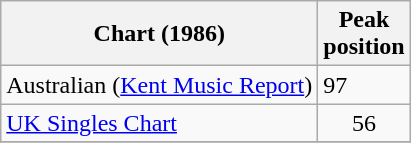<table class="wikitable">
<tr>
<th>Chart (1986)</th>
<th>Peak<br>position</th>
</tr>
<tr>
<td>Australian (<a href='#'>Kent Music Report</a>)</td>
<td>97</td>
</tr>
<tr>
<td><a href='#'>UK Singles Chart</a></td>
<td align="center">56</td>
</tr>
<tr>
</tr>
</table>
